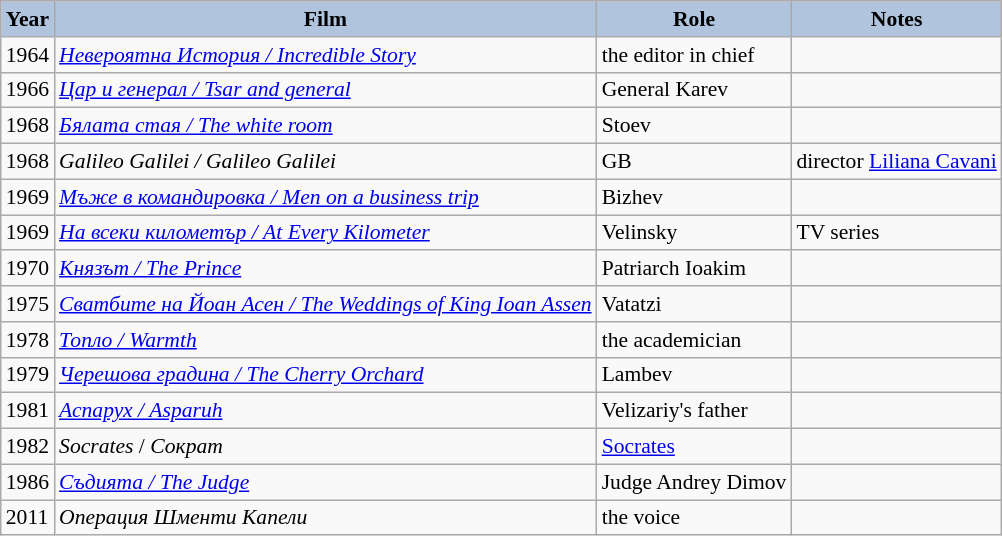<table class="wikitable" style="font-size: 90%;">
<tr>
<th style="background:#B0C4DE;">Year</th>
<th style="background:#B0C4DE;">Film</th>
<th style="background:#B0C4DE;">Role</th>
<th style="background:#B0C4DE;">Notes</th>
</tr>
<tr>
<td rowspan="1">1964</td>
<td><a href='#'><em>Невероятна История / Incredible Story</em></a></td>
<td>the editor in chief</td>
<td></td>
</tr>
<tr>
<td rowspan="1">1966</td>
<td><a href='#'><em>Цар и генерал / Tsar and general </em></a></td>
<td>General Karev</td>
<td></td>
</tr>
<tr>
<td rowspan="1">1968</td>
<td><a href='#'><em>Бялата стая / The white room</em></a></td>
<td>Stoev</td>
<td></td>
</tr>
<tr>
<td rowspan="1">1968</td>
<td Galileo Galilei><em>Galileo Galilei / Galileo Galilei</em></td>
<td>GB</td>
<td>director <a href='#'>Liliana Cavani</a></td>
</tr>
<tr>
<td rowspan="1">1969</td>
<td><a href='#'><em>Мъже в командировка / Men on a business trip</em></a></td>
<td>Bizhev</td>
<td></td>
</tr>
<tr>
<td rowspan="1">1969</td>
<td><a href='#'><em>На всеки километър / At Every Kilometer</em></a></td>
<td>Velinsky</td>
<td> TV series</td>
</tr>
<tr>
<td rowspan="1">1970</td>
<td><a href='#'><em>Князът / The Prince</em></a></td>
<td>Patriarch Ioakim</td>
<td></td>
</tr>
<tr>
<td rowspan="1">1975</td>
<td><a href='#'><em>Сватбите на Йоан Асен / The Weddings of King Ioan Assen</em></a></td>
<td>Vatatzi</td>
<td></td>
</tr>
<tr>
<td rowspan="1">1978</td>
<td><a href='#'><em>Топло / Warmth</em></a></td>
<td>the academician</td>
<td></td>
</tr>
<tr>
<td>1979</td>
<td><a href='#'><em>Черешова градина / The Cherry Orchard</em></a></td>
<td>Lambev</td>
<td></td>
</tr>
<tr>
<td>1981</td>
<td><em><a href='#'>Аспарух / Asparuh</a></em></td>
<td>Velizariy's father</td>
<td></td>
</tr>
<tr>
<td>1982</td>
<td><em>Socrates</em> / <em>Сократ</em></td>
<td><a href='#'>Socrates</a></td>
<td></td>
</tr>
<tr>
<td>1986</td>
<td><a href='#'><em>Съдията / The Judge</em></a></td>
<td>Judge Andrey Dimov</td>
<td></td>
</tr>
<tr>
<td>2011</td>
<td><em>Операция Шменти Капели</em></td>
<td>the voice</td>
<td></td>
</tr>
</table>
